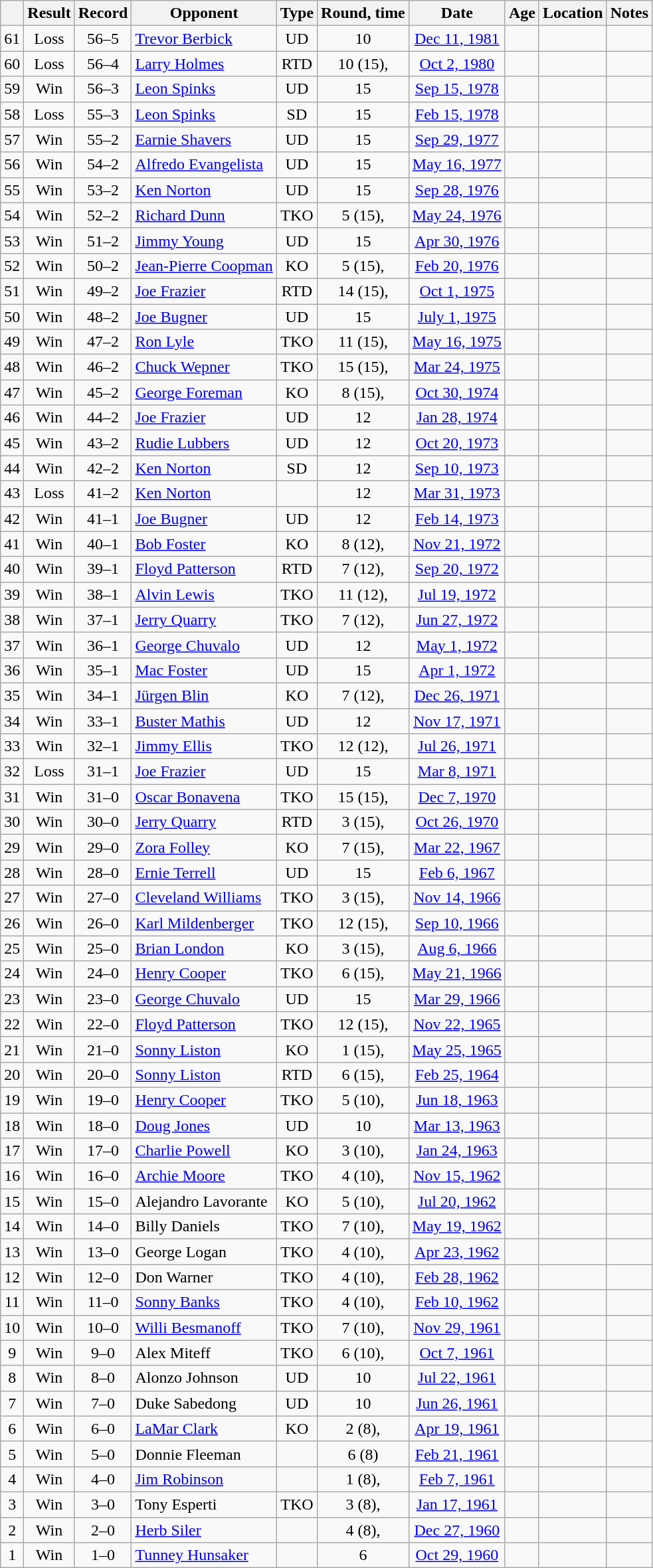<table class="wikitable sortable" style="text-align:center">
<tr>
<th></th>
<th>Result</th>
<th>Record</th>
<th>Opponent</th>
<th>Type</th>
<th>Round, time</th>
<th>Date</th>
<th>Age</th>
<th>Location</th>
<th>Notes</th>
</tr>
<tr>
<td>61</td>
<td>Loss</td>
<td>56–5</td>
<td style="text-align:left;"><a href='#'>Trevor Berbick</a></td>
<td>UD</td>
<td>10</td>
<td><a href='#'>Dec 11, 1981</a></td>
<td style="text-align:left;"></td>
<td style="text-align:left;"></td>
<td></td>
</tr>
<tr>
<td>60</td>
<td>Loss</td>
<td>56–4</td>
<td style="text-align:left;"><a href='#'>Larry Holmes</a></td>
<td>RTD</td>
<td>10 (15), </td>
<td><a href='#'>Oct 2, 1980</a></td>
<td style="text-align:left;"></td>
<td style="text-align:left;"></td>
<td style="text-align:left;"></td>
</tr>
<tr>
<td>59</td>
<td>Win</td>
<td>56–3</td>
<td style="text-align:left;"><a href='#'>Leon Spinks</a></td>
<td>UD</td>
<td>15</td>
<td><a href='#'>Sep 15, 1978</a></td>
<td style="text-align:left;"></td>
<td style="text-align:left;"></td>
<td style="text-align:left;"></td>
</tr>
<tr>
<td>58</td>
<td>Loss</td>
<td>55–3</td>
<td style="text-align:left;"><a href='#'>Leon Spinks</a></td>
<td>SD</td>
<td>15</td>
<td><a href='#'>Feb 15, 1978</a></td>
<td style="text-align:left;"></td>
<td style="text-align:left;"></td>
<td style="text-align:left;"></td>
</tr>
<tr>
<td>57</td>
<td>Win</td>
<td>55–2</td>
<td style="text-align:left;"><a href='#'>Earnie Shavers</a></td>
<td>UD</td>
<td>15</td>
<td><a href='#'>Sep 29, 1977</a></td>
<td style="text-align:left;"></td>
<td style="text-align:left;"></td>
<td style="text-align:left;"></td>
</tr>
<tr>
<td>56</td>
<td>Win</td>
<td>54–2</td>
<td style="text-align:left;"><a href='#'>Alfredo Evangelista</a></td>
<td>UD</td>
<td>15</td>
<td><a href='#'>May 16, 1977</a></td>
<td style="text-align:left;"></td>
<td style="text-align:left;"></td>
<td style="text-align:left;"></td>
</tr>
<tr>
<td>55</td>
<td>Win</td>
<td>53–2</td>
<td style="text-align:left;"><a href='#'>Ken Norton</a></td>
<td>UD</td>
<td>15</td>
<td><a href='#'>Sep 28, 1976</a></td>
<td style="text-align:left;"></td>
<td style="text-align:left;"></td>
<td style="text-align:left;"></td>
</tr>
<tr>
<td>54</td>
<td>Win</td>
<td>52–2</td>
<td style="text-align:left;"><a href='#'>Richard Dunn</a></td>
<td>TKO</td>
<td>5 (15), </td>
<td><a href='#'>May 24, 1976</a></td>
<td style="text-align:left;"></td>
<td style="text-align:left;"></td>
<td style="text-align:left;"></td>
</tr>
<tr>
<td>53</td>
<td>Win</td>
<td>51–2</td>
<td style="text-align:left;"><a href='#'>Jimmy Young</a></td>
<td>UD</td>
<td>15</td>
<td><a href='#'>Apr 30, 1976</a></td>
<td style="text-align:left;"></td>
<td style="text-align:left;"></td>
<td style="text-align:left;"></td>
</tr>
<tr>
<td>52</td>
<td>Win</td>
<td>50–2</td>
<td style="text-align:left;"><a href='#'>Jean-Pierre Coopman</a></td>
<td>KO</td>
<td>5 (15), </td>
<td><a href='#'>Feb 20, 1976</a></td>
<td style="text-align:left;"></td>
<td style="text-align:left;"></td>
<td style="text-align:left;"></td>
</tr>
<tr>
<td>51</td>
<td>Win</td>
<td>49–2</td>
<td style="text-align:left;"><a href='#'>Joe Frazier</a></td>
<td>RTD</td>
<td>14 (15), </td>
<td><a href='#'>Oct 1, 1975</a></td>
<td style="text-align:left;"></td>
<td style="text-align:left;"></td>
<td style="text-align:left;"></td>
</tr>
<tr>
<td>50</td>
<td>Win</td>
<td>48–2</td>
<td style="text-align:left;"><a href='#'>Joe Bugner</a></td>
<td>UD</td>
<td>15</td>
<td><a href='#'>July 1, 1975</a></td>
<td style="text-align:left;"></td>
<td style="text-align:left;"></td>
<td style="text-align:left;"></td>
</tr>
<tr>
<td>49</td>
<td>Win</td>
<td>47–2</td>
<td style="text-align:left;"><a href='#'>Ron Lyle</a></td>
<td>TKO</td>
<td>11 (15), </td>
<td><a href='#'>May 16, 1975</a></td>
<td style="text-align:left;"></td>
<td style="text-align:left;"></td>
<td style="text-align:left;"></td>
</tr>
<tr>
<td>48</td>
<td>Win</td>
<td>46–2</td>
<td style="text-align:left;"><a href='#'>Chuck Wepner</a></td>
<td>TKO</td>
<td>15 (15), </td>
<td><a href='#'>Mar 24, 1975</a></td>
<td style="text-align:left;"></td>
<td style="text-align:left;"></td>
<td style="text-align:left;"></td>
</tr>
<tr>
<td>47</td>
<td>Win</td>
<td>45–2</td>
<td style="text-align:left;"><a href='#'>George Foreman</a></td>
<td>KO</td>
<td>8 (15), </td>
<td><a href='#'>Oct 30, 1974</a></td>
<td style="text-align:left;"></td>
<td style="text-align:left;"></td>
<td style="text-align:left;"></td>
</tr>
<tr>
<td>46</td>
<td>Win</td>
<td>44–2</td>
<td style="text-align:left;"><a href='#'>Joe Frazier</a></td>
<td>UD</td>
<td>12</td>
<td><a href='#'>Jan 28, 1974</a></td>
<td style="text-align:left;"></td>
<td style="text-align:left;"></td>
<td style="text-align:left;"></td>
</tr>
<tr>
<td>45</td>
<td>Win</td>
<td>43–2</td>
<td style="text-align:left;"><a href='#'>Rudie Lubbers</a></td>
<td>UD</td>
<td>12</td>
<td><a href='#'>Oct 20, 1973</a></td>
<td style="text-align:left;"></td>
<td style="text-align:left;"></td>
<td></td>
</tr>
<tr>
<td>44</td>
<td>Win</td>
<td>42–2</td>
<td style="text-align:left;"><a href='#'>Ken Norton</a></td>
<td>SD</td>
<td>12</td>
<td><a href='#'>Sep 10, 1973</a></td>
<td style="text-align:left;"></td>
<td style="text-align:left;"></td>
<td style="text-align:left;"></td>
</tr>
<tr>
<td>43</td>
<td>Loss</td>
<td>41–2</td>
<td style="text-align:left;"><a href='#'>Ken Norton</a></td>
<td></td>
<td>12</td>
<td><a href='#'>Mar 31, 1973</a></td>
<td style="text-align:left;"></td>
<td style="text-align:left;"></td>
<td style="text-align:left;"></td>
</tr>
<tr>
<td>42</td>
<td>Win</td>
<td>41–1</td>
<td style="text-align:left;"><a href='#'>Joe Bugner</a></td>
<td>UD</td>
<td>12</td>
<td><a href='#'>Feb 14, 1973</a></td>
<td style="text-align:left;"></td>
<td style="text-align:left;"></td>
<td></td>
</tr>
<tr>
<td>41</td>
<td>Win</td>
<td>40–1</td>
<td style="text-align:left;"><a href='#'>Bob Foster</a></td>
<td>KO</td>
<td>8 (12), </td>
<td><a href='#'>Nov 21, 1972</a></td>
<td style="text-align:left;"></td>
<td style="text-align:left;"></td>
<td style="text-align:left;"></td>
</tr>
<tr>
<td>40</td>
<td>Win</td>
<td>39–1</td>
<td style="text-align:left;"><a href='#'>Floyd Patterson</a></td>
<td>RTD</td>
<td>7 (12), </td>
<td><a href='#'>Sep 20, 1972</a></td>
<td style="text-align:left;"></td>
<td style="text-align:left;"></td>
<td style="text-align:left;"></td>
</tr>
<tr>
<td>39</td>
<td>Win</td>
<td>38–1</td>
<td style="text-align:left;"><a href='#'>Alvin Lewis</a></td>
<td>TKO</td>
<td>11 (12), </td>
<td><a href='#'>Jul 19, 1972</a></td>
<td style="text-align:left;"></td>
<td style="text-align:left;"></td>
<td></td>
</tr>
<tr>
<td>38</td>
<td>Win</td>
<td>37–1</td>
<td style="text-align:left;"><a href='#'>Jerry Quarry</a></td>
<td>TKO</td>
<td>7 (12), </td>
<td><a href='#'>Jun 27, 1972</a></td>
<td style="text-align:left;"></td>
<td style="text-align:left;"></td>
<td style="text-align:left;"></td>
</tr>
<tr>
<td>37</td>
<td>Win</td>
<td>36–1</td>
<td style="text-align:left;"><a href='#'>George Chuvalo</a></td>
<td>UD</td>
<td>12</td>
<td><a href='#'>May 1, 1972</a></td>
<td style="text-align:left;"></td>
<td style="text-align:left;"></td>
<td style="text-align:left;"></td>
</tr>
<tr>
<td>36</td>
<td>Win</td>
<td>35–1</td>
<td style="text-align:left;"><a href='#'>Mac Foster</a></td>
<td>UD</td>
<td>15</td>
<td><a href='#'>Apr 1, 1972</a></td>
<td style="text-align:left;"></td>
<td style="text-align:left;"></td>
<td></td>
</tr>
<tr>
<td>35</td>
<td>Win</td>
<td>34–1</td>
<td style="text-align:left;"><a href='#'>Jürgen Blin</a></td>
<td>KO</td>
<td>7 (12), </td>
<td><a href='#'>Dec 26, 1971</a></td>
<td style="text-align:left;"></td>
<td style="text-align:left;"></td>
<td></td>
</tr>
<tr>
<td>34</td>
<td>Win</td>
<td>33–1</td>
<td style="text-align:left;"><a href='#'>Buster Mathis</a></td>
<td>UD</td>
<td>12</td>
<td><a href='#'>Nov 17, 1971</a></td>
<td style="text-align:left;"></td>
<td style="text-align:left;"></td>
<td style="text-align:left;"></td>
</tr>
<tr>
<td>33</td>
<td>Win</td>
<td>32–1</td>
<td style="text-align:left;"><a href='#'>Jimmy Ellis</a></td>
<td>TKO</td>
<td>12 (12), </td>
<td><a href='#'>Jul 26, 1971</a></td>
<td style="text-align:left;"></td>
<td style="text-align:left;"></td>
<td style="text-align:left;"></td>
</tr>
<tr>
<td>32</td>
<td>Loss</td>
<td>31–1</td>
<td style="text-align:left;"><a href='#'>Joe Frazier</a></td>
<td>UD</td>
<td>15</td>
<td><a href='#'>Mar 8, 1971</a></td>
<td style="text-align:left;"></td>
<td style="text-align:left;"></td>
<td style="text-align:left;"></td>
</tr>
<tr>
<td>31</td>
<td>Win</td>
<td>31–0</td>
<td style="text-align:left;"><a href='#'>Oscar Bonavena</a></td>
<td>TKO</td>
<td>15 (15), </td>
<td><a href='#'>Dec 7, 1970</a></td>
<td style="text-align:left;"></td>
<td style="text-align:left;"></td>
<td style="text-align:left;"></td>
</tr>
<tr>
<td>30</td>
<td>Win</td>
<td>30–0</td>
<td style="text-align:left;"><a href='#'>Jerry Quarry</a></td>
<td>RTD</td>
<td>3 (15), </td>
<td><a href='#'>Oct 26, 1970</a></td>
<td style="text-align:left;"></td>
<td style="text-align:left;"></td>
<td></td>
</tr>
<tr>
<td>29</td>
<td>Win</td>
<td>29–0</td>
<td style="text-align:left;"><a href='#'>Zora Folley</a></td>
<td>KO</td>
<td>7 (15), </td>
<td><a href='#'>Mar 22, 1967</a></td>
<td style="text-align:left;"></td>
<td style="text-align:left;"></td>
<td style="text-align:left;"></td>
</tr>
<tr>
<td>28</td>
<td>Win</td>
<td>28–0</td>
<td style="text-align:left;"><a href='#'>Ernie Terrell</a></td>
<td>UD</td>
<td>15</td>
<td><a href='#'>Feb 6, 1967</a></td>
<td style="text-align:left;"></td>
<td style="text-align:left;"></td>
<td style="text-align:left;"></td>
</tr>
<tr>
<td>27</td>
<td>Win</td>
<td>27–0</td>
<td style="text-align:left;"><a href='#'>Cleveland Williams</a></td>
<td>TKO</td>
<td>3 (15), </td>
<td><a href='#'>Nov 14, 1966</a></td>
<td style="text-align:left;"></td>
<td style="text-align:left;"></td>
<td style="text-align:left;"></td>
</tr>
<tr>
<td>26</td>
<td>Win</td>
<td>26–0</td>
<td style="text-align:left;"><a href='#'>Karl Mildenberger</a></td>
<td>TKO</td>
<td>12 (15), </td>
<td><a href='#'>Sep 10, 1966</a></td>
<td style="text-align:left;"></td>
<td style="text-align:left;"></td>
<td style="text-align:left;"></td>
</tr>
<tr>
<td>25</td>
<td>Win</td>
<td>25–0</td>
<td style="text-align:left;"><a href='#'>Brian London</a></td>
<td>KO</td>
<td>3 (15), </td>
<td><a href='#'>Aug 6, 1966</a></td>
<td style="text-align:left;"></td>
<td style="text-align:left;"></td>
<td style="text-align:left;"></td>
</tr>
<tr>
<td>24</td>
<td>Win</td>
<td>24–0</td>
<td style="text-align:left;"><a href='#'>Henry Cooper</a></td>
<td>TKO</td>
<td>6 (15), </td>
<td><a href='#'>May 21, 1966</a></td>
<td style="text-align:left;"></td>
<td style="text-align:left;"></td>
<td style="text-align:left;"></td>
</tr>
<tr>
<td>23</td>
<td>Win</td>
<td>23–0</td>
<td style="text-align:left;"><a href='#'>George Chuvalo</a></td>
<td>UD</td>
<td>15</td>
<td><a href='#'>Mar 29, 1966</a></td>
<td style="text-align:left;"></td>
<td style="text-align:left;"></td>
<td style="text-align:left;"></td>
</tr>
<tr>
<td>22</td>
<td>Win</td>
<td>22–0</td>
<td style="text-align:left;"><a href='#'>Floyd Patterson</a></td>
<td>TKO</td>
<td>12 (15), </td>
<td><a href='#'>Nov 22, 1965</a></td>
<td style="text-align:left;"></td>
<td style="text-align:left;"></td>
<td style="text-align:left;"></td>
</tr>
<tr>
<td>21</td>
<td>Win</td>
<td>21–0</td>
<td style="text-align:left;"><a href='#'>Sonny Liston</a></td>
<td>KO</td>
<td>1 (15), </td>
<td><a href='#'>May 25, 1965</a></td>
<td style="text-align:left;"></td>
<td style="text-align:left;"></td>
<td style="text-align:left;"></td>
</tr>
<tr>
<td>20</td>
<td>Win</td>
<td>20–0</td>
<td style="text-align:left;"><a href='#'>Sonny Liston</a></td>
<td>RTD</td>
<td>6 (15), </td>
<td><a href='#'>Feb 25, 1964</a></td>
<td style="text-align:left;"></td>
<td style="text-align:left;"></td>
<td style="text-align:left;"></td>
</tr>
<tr>
<td>19</td>
<td>Win</td>
<td>19–0</td>
<td style="text-align:left;"><a href='#'>Henry Cooper</a></td>
<td>TKO</td>
<td>5 (10), </td>
<td><a href='#'>Jun 18, 1963</a></td>
<td style="text-align:left;"></td>
<td style="text-align:left;"></td>
<td></td>
</tr>
<tr>
<td>18</td>
<td>Win</td>
<td>18–0</td>
<td style="text-align:left;"><a href='#'>Doug Jones</a></td>
<td>UD</td>
<td>10</td>
<td><a href='#'>Mar 13, 1963</a></td>
<td style="text-align:left;"></td>
<td style="text-align:left;"></td>
<td></td>
</tr>
<tr>
<td>17</td>
<td>Win</td>
<td>17–0</td>
<td style="text-align:left;"><a href='#'>Charlie Powell</a></td>
<td>KO</td>
<td>3 (10), </td>
<td><a href='#'>Jan 24, 1963</a></td>
<td style="text-align:left;"></td>
<td style="text-align:left;"></td>
<td></td>
</tr>
<tr>
<td>16</td>
<td>Win</td>
<td>16–0</td>
<td style="text-align:left;"><a href='#'>Archie Moore</a></td>
<td>TKO</td>
<td>4 (10), </td>
<td><a href='#'>Nov 15, 1962</a></td>
<td style="text-align:left;"></td>
<td style="text-align:left;"></td>
<td></td>
</tr>
<tr>
<td>15</td>
<td>Win</td>
<td>15–0</td>
<td style="text-align:left;">Alejandro Lavorante</td>
<td>KO</td>
<td>5 (10), </td>
<td><a href='#'>Jul 20, 1962</a></td>
<td style="text-align:left;"></td>
<td style="text-align:left;"></td>
<td></td>
</tr>
<tr>
<td>14</td>
<td>Win</td>
<td>14–0</td>
<td style="text-align:left;">Billy Daniels</td>
<td>TKO</td>
<td>7 (10), </td>
<td><a href='#'>May 19, 1962</a></td>
<td style="text-align:left;"></td>
<td style="text-align:left;"></td>
<td></td>
</tr>
<tr>
<td>13</td>
<td>Win</td>
<td>13–0</td>
<td style="text-align:left;">George Logan</td>
<td>TKO</td>
<td>4 (10), </td>
<td><a href='#'>Apr 23, 1962</a></td>
<td style="text-align:left;"></td>
<td style="text-align:left;"></td>
<td></td>
</tr>
<tr>
<td>12</td>
<td>Win</td>
<td>12–0</td>
<td style="text-align:left;">Don Warner</td>
<td>TKO</td>
<td>4 (10), </td>
<td><a href='#'>Feb 28, 1962</a></td>
<td style="text-align:left;"></td>
<td style="text-align:left;"></td>
<td></td>
</tr>
<tr>
<td>11</td>
<td>Win</td>
<td>11–0</td>
<td style="text-align:left;"><a href='#'>Sonny Banks</a></td>
<td>TKO</td>
<td>4 (10), </td>
<td><a href='#'>Feb 10, 1962</a></td>
<td style="text-align:left;"></td>
<td style="text-align:left;"></td>
<td></td>
</tr>
<tr>
<td>10</td>
<td>Win</td>
<td>10–0</td>
<td style="text-align:left;"><a href='#'>Willi Besmanoff</a></td>
<td>TKO</td>
<td>7 (10), </td>
<td><a href='#'>Nov 29, 1961</a></td>
<td style="text-align:left;"></td>
<td style="text-align:left;"></td>
<td></td>
</tr>
<tr>
<td>9</td>
<td>Win</td>
<td>9–0</td>
<td style="text-align:left;">Alex Miteff</td>
<td>TKO</td>
<td>6 (10), </td>
<td><a href='#'>Oct 7, 1961</a></td>
<td style="text-align:left;"></td>
<td style="text-align:left;"></td>
<td></td>
</tr>
<tr>
<td>8</td>
<td>Win</td>
<td>8–0</td>
<td style="text-align:left;">Alonzo Johnson</td>
<td>UD</td>
<td>10</td>
<td><a href='#'>Jul 22, 1961</a></td>
<td style="text-align:left;"></td>
<td style="text-align:left;"></td>
<td></td>
</tr>
<tr>
<td>7</td>
<td>Win</td>
<td>7–0</td>
<td style="text-align:left;">Duke Sabedong</td>
<td>UD</td>
<td>10</td>
<td><a href='#'>Jun 26, 1961</a></td>
<td style="text-align:left;"></td>
<td style="text-align:left;"></td>
<td></td>
</tr>
<tr>
<td>6</td>
<td>Win</td>
<td>6–0</td>
<td style="text-align:left;"><a href='#'>LaMar Clark</a></td>
<td>KO</td>
<td>2 (8), </td>
<td><a href='#'>Apr 19, 1961</a></td>
<td style="text-align:left;"></td>
<td style="text-align:left;"></td>
<td></td>
</tr>
<tr>
<td>5</td>
<td>Win</td>
<td>5–0</td>
<td style="text-align:left;">Donnie Fleeman</td>
<td></td>
<td>6 (8)</td>
<td><a href='#'>Feb 21, 1961</a></td>
<td style="text-align:left;"></td>
<td style="text-align:left;"></td>
<td></td>
</tr>
<tr>
<td>4</td>
<td>Win</td>
<td>4–0</td>
<td style="text-align:left;"><a href='#'>Jim Robinson</a></td>
<td></td>
<td>1 (8), </td>
<td><a href='#'>Feb 7, 1961</a></td>
<td style="text-align:left;"></td>
<td style="text-align:left;"></td>
<td></td>
</tr>
<tr>
<td>3</td>
<td>Win</td>
<td>3–0</td>
<td style="text-align:left;">Tony Esperti</td>
<td>TKO</td>
<td>3 (8), </td>
<td><a href='#'>Jan 17, 1961</a></td>
<td style="text-align:left;"></td>
<td style="text-align:left;"></td>
<td></td>
</tr>
<tr>
<td>2</td>
<td>Win</td>
<td>2–0</td>
<td style="text-align:left;"><a href='#'>Herb Siler</a></td>
<td></td>
<td>4 (8), </td>
<td><a href='#'>Dec 27, 1960</a></td>
<td style="text-align:left;"></td>
<td style="text-align:left;"></td>
<td></td>
</tr>
<tr>
<td>1</td>
<td>Win</td>
<td>1–0</td>
<td style="text-align:left;"><a href='#'>Tunney Hunsaker</a></td>
<td></td>
<td>6</td>
<td><a href='#'>Oct 29, 1960</a></td>
<td style="text-align:left;"></td>
<td style="text-align:left;"></td>
<td></td>
</tr>
</table>
